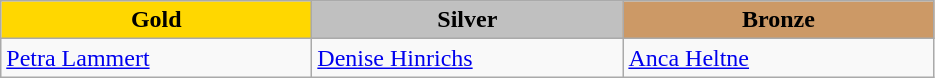<table class="wikitable" style="text-align:left">
<tr align="center">
<td width=200 bgcolor=gold><strong>Gold</strong></td>
<td width=200 bgcolor=silver><strong>Silver</strong></td>
<td width=200 bgcolor=CC9966><strong>Bronze</strong></td>
</tr>
<tr>
<td><a href='#'>Petra Lammert</a><br><em></em></td>
<td><a href='#'>Denise Hinrichs</a><br><em></em></td>
<td><a href='#'>Anca Heltne</a><br><em></em></td>
</tr>
</table>
